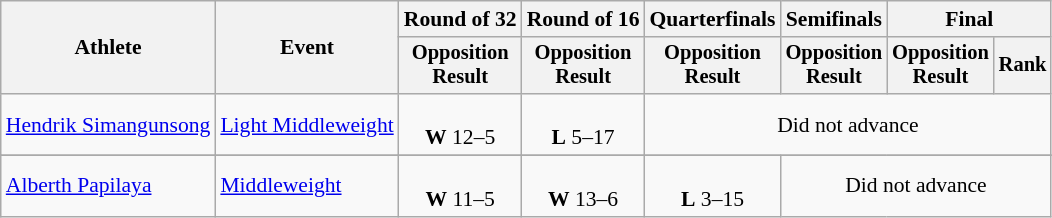<table class="wikitable" style="font-size:90%">
<tr>
<th rowspan="2">Athlete</th>
<th rowspan="2">Event</th>
<th>Round of 32</th>
<th>Round of 16</th>
<th>Quarterfinals</th>
<th>Semifinals</th>
<th colspan=2>Final</th>
</tr>
<tr style="font-size:95%">
<th>Opposition<br>Result</th>
<th>Opposition<br>Result</th>
<th>Opposition<br>Result</th>
<th>Opposition<br>Result</th>
<th>Opposition<br>Result</th>
<th>Rank</th>
</tr>
<tr align=center>
<td align=left><a href='#'>Hendrik Simangunsong</a></td>
<td align=left><a href='#'>Light Middleweight</a></td>
<td><br><strong>W</strong> 12–5</td>
<td><br><strong>L</strong> 5–17</td>
<td colspan=4>Did not advance</td>
</tr>
<tr>
</tr>
<tr align=center>
<td align=left><a href='#'>Alberth Papilaya</a></td>
<td align=left><a href='#'>Middleweight</a></td>
<td><br><strong>W</strong> 11–5</td>
<td><br><strong>W</strong> 13–6</td>
<td><br><strong>L</strong> 3–15</td>
<td colspan=3>Did not advance</td>
</tr>
</table>
